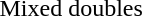<table>
<tr>
<td>Mixed doubles<br></td>
<td><br></td>
<td><br></td>
<td><br></td>
</tr>
</table>
